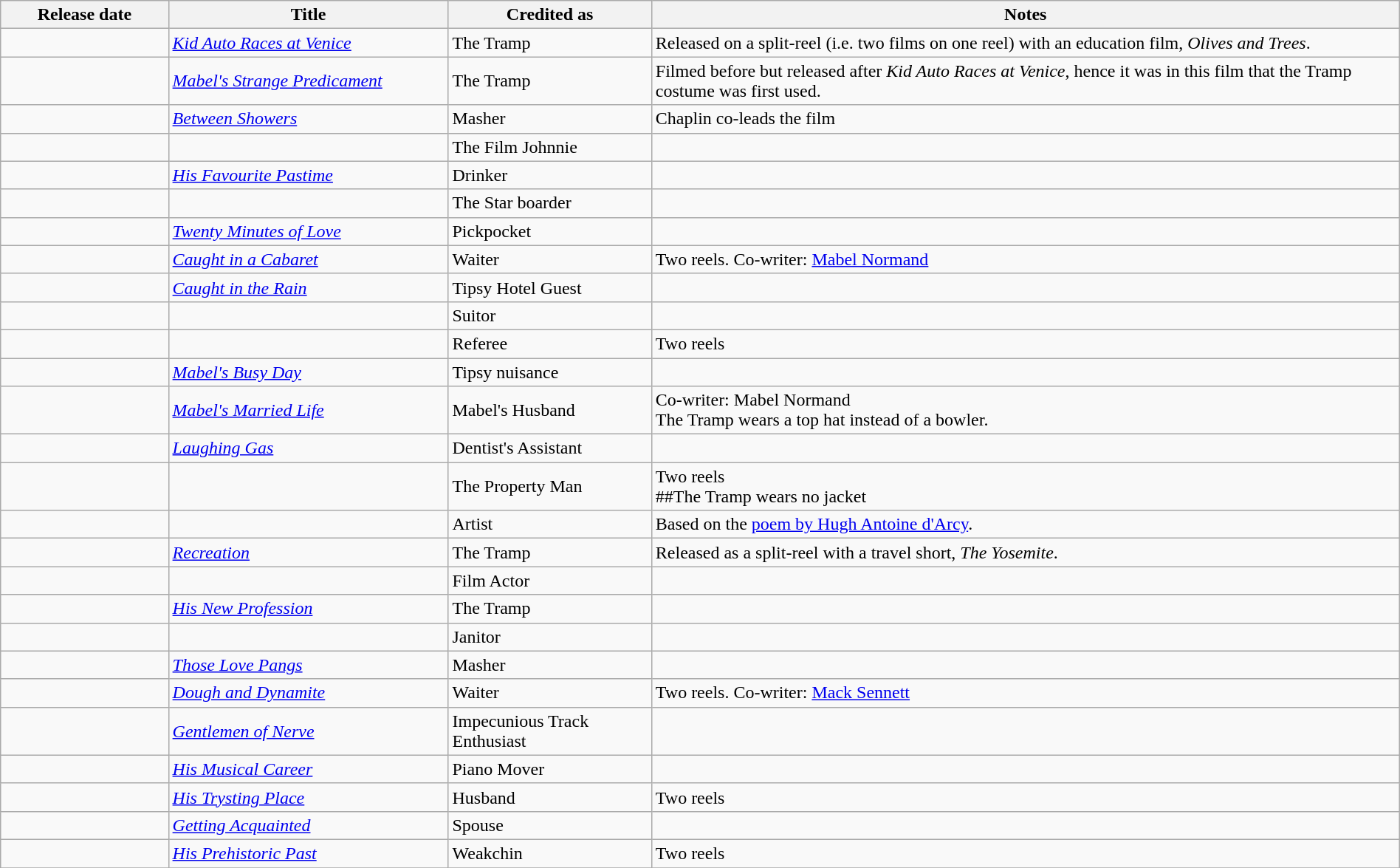<table class="wikitable sortable" width="100%">
<tr>
<th width="12%">Release date</th>
<th width="20%">Title</th>
<th>Credited as</th>
<th unsortable">Notes</th>
</tr>
<tr>
<td scope="row" align="left"></td>
<td align="left"><em><a href='#'>Kid Auto Races at Venice</a></em></td>
<td align="left">The Tramp</td>
<td align="left">Released on a split-reel (i.e. two films on one reel) with an education film, <em>Olives and Trees</em>.</td>
</tr>
<tr>
<td scope="row" align="left"></td>
<td align="left"><em><a href='#'>Mabel's Strange Predicament</a></em></td>
<td align="left">The Tramp</td>
<td align="left">Filmed before but released after <em>Kid Auto Races at Venice</em>, hence it was in this film that the Tramp costume was first used.</td>
</tr>
<tr>
<td scope="row" align="left"></td>
<td align="left"><em><a href='#'>Between Showers</a></em></td>
<td align="left">Masher</td>
<td>Chaplin co-leads the film</td>
</tr>
<tr>
<td scope="row" align="left"></td>
<td align="left"><em></em></td>
<td align="left">The Film Johnnie</td>
<td></td>
</tr>
<tr>
<td scope="row" align="left"></td>
<td align="left"><em><a href='#'>His Favourite Pastime</a></em></td>
<td align="left">Drinker</td>
<td></td>
</tr>
<tr>
<td scope="row" align="left"></td>
<td align="left"><em></em></td>
<td align="left">The Star boarder</td>
<td></td>
</tr>
<tr>
<td scope="row" align="left"></td>
<td align="left"><em><a href='#'>Twenty Minutes of Love</a></em></td>
<td align="left">Pickpocket</td>
<td></td>
</tr>
<tr>
<td scope="row" align="left"></td>
<td align="left"><em><a href='#'>Caught in a Cabaret</a></em></td>
<td align="left">Waiter</td>
<td align="left">Two reels. Co-writer: <a href='#'>Mabel Normand</a></td>
</tr>
<tr>
<td scope="row" align="left"></td>
<td align="left"><em><a href='#'>Caught in the Rain</a></em></td>
<td align="left">Tipsy Hotel Guest</td>
<td></td>
</tr>
<tr>
<td scope="row" align="left"></td>
<td align="left"><em></em></td>
<td align="left">Suitor</td>
<td></td>
</tr>
<tr>
<td scope="row" align="left"></td>
<td align="left"><em></em></td>
<td align="left">Referee</td>
<td Considered by some to be the Tramp align="left">Two reels</td>
</tr>
<tr>
<td scope="row" align="left"></td>
<td align="left"><em><a href='#'>Mabel's Busy Day</a></em></td>
<td align="left">Tipsy nuisance</td>
<td></td>
</tr>
<tr>
<td scope="row" align="left"></td>
<td align="left"><em><a href='#'>Mabel's Married Life</a></em></td>
<td align="left">Mabel's Husband</td>
<td align="left">Co-writer: Mabel Normand<br>The Tramp wears a top hat instead of a bowler.</td>
</tr>
<tr>
<td scope="row" align="left"></td>
<td align="left"><em><a href='#'>Laughing Gas</a></em></td>
<td align="left">Dentist's Assistant</td>
<td></td>
</tr>
<tr>
<td scope="row" align="left"></td>
<td align="left"><em></em></td>
<td align="left">The Property Man</td>
<td align="left">Two reels<br>##The Tramp wears no jacket</td>
</tr>
<tr>
<td scope="row" align="left"></td>
<td align="left"><em></em></td>
<td align="left">Artist</td>
<td align="left">Based on the <a href='#'>poem by Hugh Antoine d'Arcy</a>.</td>
</tr>
<tr>
<td scope="row" align="left"></td>
<td align="left"><em><a href='#'>Recreation</a></em></td>
<td align="left">The Tramp</td>
<td align="left">Released as a split-reel with a travel short, <em>The Yosemite</em>.</td>
</tr>
<tr>
<td scope="row" align="left"></td>
<td align="left"><em></em></td>
<td align="left">Film Actor</td>
<td></td>
</tr>
<tr>
<td scope="row" align="left"></td>
<td align="left"><em><a href='#'>His New Profession</a></em></td>
<td align="left">The Tramp</td>
<td></td>
</tr>
<tr>
<td scope="row" align="left"></td>
<td align="left"><em></em></td>
<td align="left">Janitor</td>
<td></td>
</tr>
<tr>
<td scope="row" align="left"></td>
<td align="left"><em><a href='#'>Those Love Pangs</a></em></td>
<td align="left">Masher</td>
<td></td>
</tr>
<tr>
<td scope="row" align="left"></td>
<td align="left"><em><a href='#'>Dough and Dynamite</a></em></td>
<td align="left">Waiter</td>
<td align="left">Two reels. Co-writer: <a href='#'>Mack Sennett</a></td>
</tr>
<tr>
<td scope="row" align="left"></td>
<td align="left"><em><a href='#'>Gentlemen of Nerve</a></em></td>
<td align="left">Impecunious Track Enthusiast</td>
<td></td>
</tr>
<tr>
<td scope="row" align="left"></td>
<td align="left"><em><a href='#'>His Musical Career</a></em></td>
<td align="left">Piano Mover</td>
<td></td>
</tr>
<tr>
<td scope="row" align="left"></td>
<td align="left"><em><a href='#'>His Trysting Place</a></em></td>
<td align="left">Husband</td>
<td align="left">Two reels</td>
</tr>
<tr>
<td scope="row" align="left"></td>
<td align="left"><em><a href='#'>Getting Acquainted</a></em></td>
<td align="left">Spouse</td>
<td></td>
</tr>
<tr>
<td scope="row" align="left"></td>
<td align="left"><em><a href='#'>His Prehistoric Past</a></em></td>
<td align="left">Weakchin</td>
<td align="left">Two reels</td>
</tr>
<tr>
</tr>
</table>
